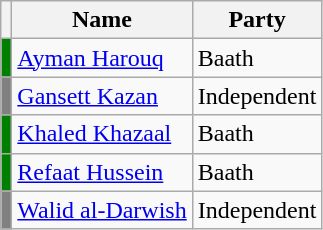<table class="wikitable sortable">
<tr>
<th></th>
<th>Name</th>
<th>Party</th>
</tr>
<tr>
<td bgcolor="green"></td>
<td><a href='#'>Ayman Harouq</a></td>
<td>Baath</td>
</tr>
<tr>
<td bgcolor="grey"></td>
<td><a href='#'>Gansett Kazan</a></td>
<td>Independent</td>
</tr>
<tr>
<td bgcolor="green"></td>
<td><a href='#'>Khaled Khazaal</a></td>
<td>Baath</td>
</tr>
<tr>
<td bgcolor="green"></td>
<td><a href='#'>Refaat Hussein</a></td>
<td>Baath</td>
</tr>
<tr>
<td bgcolor="grey"></td>
<td><a href='#'>Walid al-Darwish</a></td>
<td>Independent</td>
</tr>
</table>
